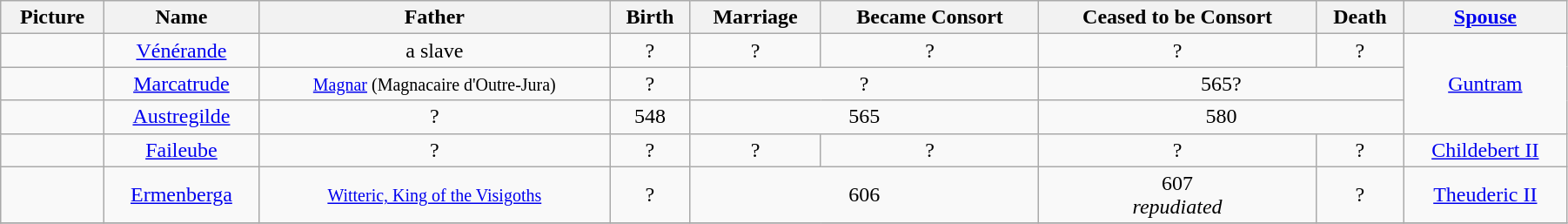<table width=95% class="wikitable">
<tr>
<th>Picture</th>
<th>Name</th>
<th>Father</th>
<th>Birth</th>
<th>Marriage</th>
<th>Became Consort</th>
<th>Ceased to be Consort</th>
<th>Death</th>
<th><a href='#'>Spouse</a></th>
</tr>
<tr>
<td align="center"></td>
<td align="center"><a href='#'>Vénérande</a></td>
<td align="center">a slave</td>
<td align="center">?</td>
<td align="center">?</td>
<td align="center">?</td>
<td align="center">?</td>
<td align="center">?</td>
<td align="center" rowspan="3"><a href='#'>Guntram</a></td>
</tr>
<tr>
<td align="center"></td>
<td align="center"><a href='#'>Marcatrude</a></td>
<td align="center"><small><a href='#'>Magnar</a> (Magnacaire d'Outre-Jura)</small></td>
<td align="center">?</td>
<td align="center" colspan="2">?</td>
<td align="center" colspan="2">565?</td>
</tr>
<tr>
<td align="center"></td>
<td align="center"><a href='#'>Austregilde</a></td>
<td align="center">?</td>
<td align="center">548</td>
<td align="center" colspan="2">565</td>
<td align="center" colspan="2">580</td>
</tr>
<tr>
<td align="center"></td>
<td align="center"><a href='#'>Faileube</a></td>
<td align="center">?</td>
<td align="center">?</td>
<td align="center">?</td>
<td align="center">?</td>
<td align="center">?</td>
<td align="center">?</td>
<td align="center"><a href='#'>Childebert II</a></td>
</tr>
<tr>
<td align="center"></td>
<td align="center"><a href='#'>Ermenberga</a></td>
<td align="center"><small><a href='#'>Witteric, King of the Visigoths</a></small></td>
<td align="center">?</td>
<td align="center" colspan="2">606</td>
<td align="center">607<br><em>repudiated</em></td>
<td align="center">?</td>
<td align="center"><a href='#'>Theuderic II</a></td>
</tr>
<tr>
</tr>
</table>
